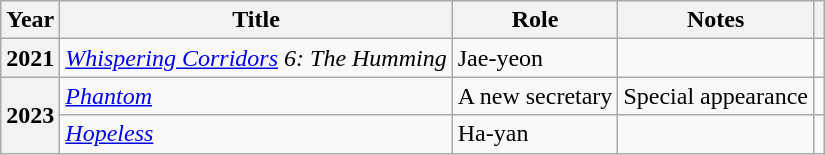<table class="wikitable plainrowheaders sortable">
<tr>
<th scope="col">Year</th>
<th scope="col">Title</th>
<th scope="col">Role</th>
<th scope="col">Notes</th>
<th scope="col" class="unsortable"></th>
</tr>
<tr>
<th scope="row">2021</th>
<td><em><a href='#'>Whispering Corridors</a> 6: The Humming</em></td>
<td>Jae-yeon</td>
<td></td>
<td style="text-align:center"></td>
</tr>
<tr>
<th scope="row" rowspan="2">2023</th>
<td><em><a href='#'>Phantom</a></em></td>
<td>A new secretary</td>
<td>Special appearance</td>
<td style="text-align:center"></td>
</tr>
<tr>
<td><em><a href='#'>Hopeless</a></em></td>
<td>Ha-yan</td>
<td></td>
<td style="text-align:center"></td>
</tr>
</table>
